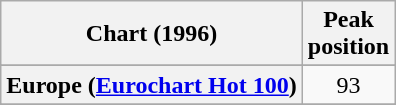<table class="wikitable sortable plainrowheaders" style="text-align:center">
<tr>
<th>Chart (1996)</th>
<th>Peak<br>position</th>
</tr>
<tr>
</tr>
<tr>
</tr>
<tr>
<th scope="row">Europe (<a href='#'>Eurochart Hot 100</a>)</th>
<td>93</td>
</tr>
<tr>
</tr>
<tr>
</tr>
<tr>
</tr>
<tr>
</tr>
<tr>
</tr>
</table>
